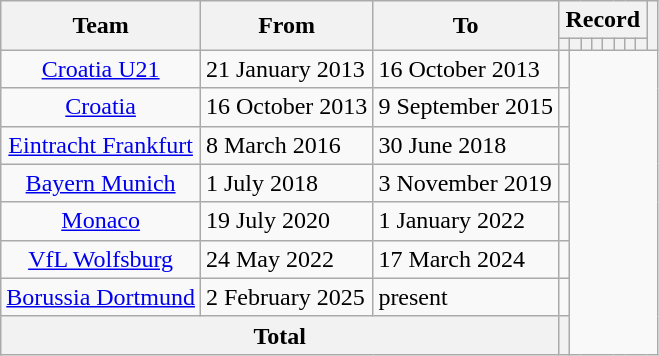<table class="wikitable" style="text-align:center">
<tr>
<th rowspan="2">Team</th>
<th rowspan="2">From</th>
<th rowspan="2">To</th>
<th colspan="8">Record</th>
<th rowspan=2></th>
</tr>
<tr>
<th></th>
<th></th>
<th></th>
<th></th>
<th></th>
<th></th>
<th></th>
<th></th>
</tr>
<tr>
<td><a href='#'>Croatia U21</a></td>
<td align=left>21 January 2013</td>
<td align=left>16 October 2013<br></td>
<td></td>
</tr>
<tr>
<td><a href='#'>Croatia</a></td>
<td align=left>16 October 2013</td>
<td align=left>9 September 2015<br></td>
<td></td>
</tr>
<tr>
<td><a href='#'>Eintracht Frankfurt</a></td>
<td align=left>8 March 2016</td>
<td align=left>30 June 2018<br></td>
<td></td>
</tr>
<tr>
<td><a href='#'>Bayern Munich</a></td>
<td align=left>1 July 2018</td>
<td align=left>3 November 2019<br></td>
<td></td>
</tr>
<tr>
<td><a href='#'>Monaco</a></td>
<td align=left>19 July 2020</td>
<td align=left>1 January 2022<br></td>
<td></td>
</tr>
<tr>
<td><a href='#'>VfL Wolfsburg</a></td>
<td align=left>24 May 2022</td>
<td align=left>17 March 2024<br></td>
<td></td>
</tr>
<tr>
<td><a href='#'>Borussia Dortmund</a></td>
<td align=left>2 February 2025</td>
<td align=left>present<br></td>
<td></td>
</tr>
<tr>
<th colspan="3">Total<br></th>
<th></th>
</tr>
</table>
